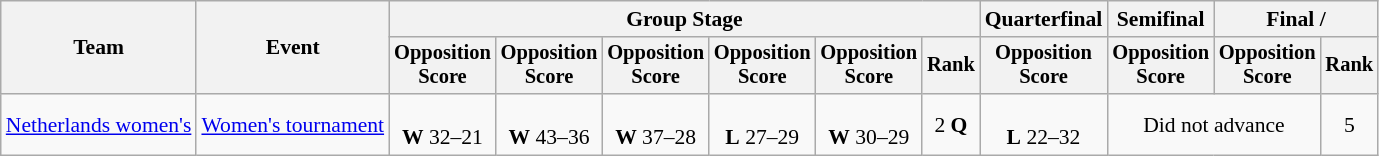<table class="wikitable" style="font-size:90%">
<tr>
<th rowspan=2>Team</th>
<th rowspan=2>Event</th>
<th colspan=6>Group Stage</th>
<th>Quarterfinal</th>
<th>Semifinal</th>
<th colspan=2>Final / </th>
</tr>
<tr style="font-size:95%">
<th>Opposition<br>Score</th>
<th>Opposition<br>Score</th>
<th>Opposition<br>Score</th>
<th>Opposition<br>Score</th>
<th>Opposition<br>Score</th>
<th>Rank</th>
<th>Opposition<br>Score</th>
<th>Opposition<br>Score</th>
<th>Opposition<br>Score</th>
<th>Rank</th>
</tr>
<tr align=center>
<td align=left><a href='#'>Netherlands women's</a></td>
<td align=left><a href='#'>Women's tournament</a></td>
<td><br><strong>W</strong> 32–21</td>
<td><br><strong>W</strong> 43–36</td>
<td><br><strong>W</strong> 37–28</td>
<td><br><strong>L</strong> 27–29</td>
<td><br><strong>W</strong> 30–29</td>
<td>2 <strong>Q</strong></td>
<td><br><strong>L</strong> 22–32</td>
<td colspan=2>Did not advance</td>
<td>5</td>
</tr>
</table>
